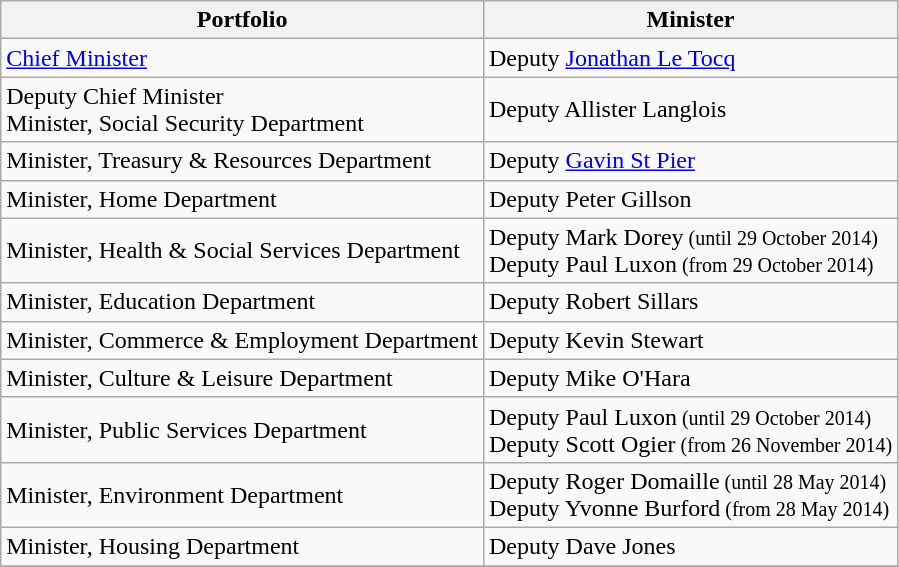<table class=wikitable>
<tr>
<th>Portfolio</th>
<th>Minister</th>
</tr>
<tr>
<td><a href='#'>Chief Minister</a></td>
<td>Deputy <a href='#'>Jonathan Le Tocq</a></td>
</tr>
<tr>
<td>Deputy Chief Minister<br>Minister, Social Security Department</td>
<td>Deputy Allister Langlois</td>
</tr>
<tr>
<td>Minister, Treasury & Resources Department</td>
<td>Deputy <a href='#'>Gavin St Pier</a></td>
</tr>
<tr>
<td>Minister, Home Department</td>
<td>Deputy Peter Gillson</td>
</tr>
<tr>
<td>Minister, Health & Social Services Department</td>
<td>Deputy Mark Dorey<small> (until 29 October 2014)<br></small> Deputy Paul Luxon<small> (from 29 October 2014)</small></td>
</tr>
<tr>
<td>Minister, Education Department</td>
<td>Deputy Robert Sillars</td>
</tr>
<tr>
<td>Minister, Commerce & Employment Department</td>
<td>Deputy Kevin Stewart</td>
</tr>
<tr>
<td>Minister, Culture & Leisure Department</td>
<td>Deputy Mike O'Hara</td>
</tr>
<tr>
<td>Minister, Public Services Department</td>
<td>Deputy Paul Luxon<small> (until 29 October 2014)<br></small> Deputy Scott Ogier<small> (from 26 November 2014)</small></td>
</tr>
<tr>
<td>Minister, Environment Department</td>
<td>Deputy Roger Domaille<small> (until 28 May 2014)<br></small> Deputy Yvonne Burford<small> (from 28 May 2014)</small></td>
</tr>
<tr>
<td>Minister, Housing Department</td>
<td>Deputy Dave Jones</td>
</tr>
<tr>
</tr>
</table>
